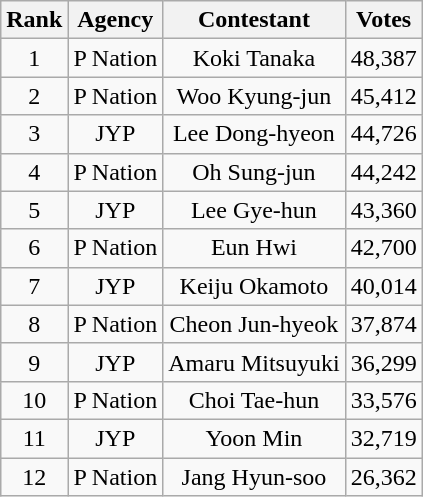<table class="wikitable" style="text-align:center;">
<tr>
<th>Rank</th>
<th>Agency</th>
<th>Contestant</th>
<th>Votes</th>
</tr>
<tr>
<td>1</td>
<td>P Nation</td>
<td>Koki Tanaka</td>
<td>48,387</td>
</tr>
<tr>
<td>2</td>
<td>P Nation</td>
<td>Woo Kyung-jun</td>
<td>45,412</td>
</tr>
<tr>
<td>3</td>
<td>JYP</td>
<td>Lee Dong-hyeon</td>
<td>44,726</td>
</tr>
<tr>
<td>4</td>
<td>P Nation</td>
<td>Oh Sung-jun</td>
<td>44,242</td>
</tr>
<tr>
<td>5</td>
<td>JYP</td>
<td>Lee Gye-hun</td>
<td>43,360</td>
</tr>
<tr>
<td>6</td>
<td>P Nation</td>
<td>Eun Hwi</td>
<td>42,700</td>
</tr>
<tr>
<td>7</td>
<td>JYP</td>
<td>Keiju Okamoto</td>
<td>40,014</td>
</tr>
<tr>
<td>8</td>
<td>P Nation</td>
<td>Cheon Jun-hyeok</td>
<td>37,874</td>
</tr>
<tr>
<td>9</td>
<td>JYP</td>
<td>Amaru Mitsuyuki</td>
<td>36,299</td>
</tr>
<tr>
<td>10</td>
<td>P Nation</td>
<td>Choi Tae-hun</td>
<td>33,576</td>
</tr>
<tr>
<td>11</td>
<td>JYP</td>
<td>Yoon Min</td>
<td>32,719</td>
</tr>
<tr>
<td>12</td>
<td>P Nation</td>
<td>Jang Hyun-soo</td>
<td>26,362</td>
</tr>
</table>
